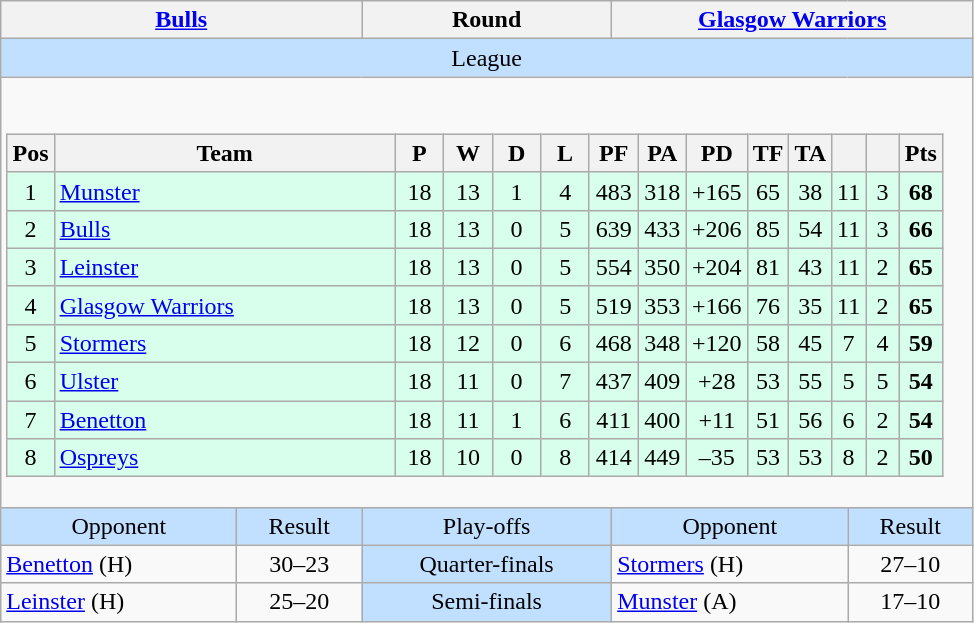<table class="wikitable" style="text-align:center">
<tr>
<th colspan="2"> <a href='#'>Bulls</a></th>
<th>Round</th>
<th colspan="2"> <a href='#'>Glasgow Warriors</a></th>
</tr>
<tr style="background:#C1E0FF">
<td colspan="5">League</td>
</tr>
<tr>
<td colspan="5"><br><div><table class="wikitable" style="text-align:center">
<tr>
<th style="width:15px">Pos</th>
<th style="width:220px">Team</th>
<th style="width:25px">P</th>
<th style="width:25px">W</th>
<th style="width:25px">D</th>
<th style="width:25px">L</th>
<th style="width:25px">PF</th>
<th style="width:25px">PA</th>
<th style="width:30px">PD</th>
<th style="width:18px">TF</th>
<th style="width:20px">TA</th>
<th style="width:15px"></th>
<th style="width:15px"></th>
<th style="width:20px">Pts</th>
</tr>
<tr style="background-color:#d8ffeb">
<td>1</td>
<td style="text-align:left"> <a href='#'>Munster</a></td>
<td>18</td>
<td>13</td>
<td>1</td>
<td>4</td>
<td>483</td>
<td>318</td>
<td>+165</td>
<td>65</td>
<td>38</td>
<td>11</td>
<td>3</td>
<td><strong>68</strong></td>
</tr>
<tr style="background-color:#d8ffeb">
<td>2</td>
<td style="text-align:left"> <a href='#'>Bulls</a></td>
<td>18</td>
<td>13</td>
<td>0</td>
<td>5</td>
<td>639</td>
<td>433</td>
<td>+206</td>
<td>85</td>
<td>54</td>
<td>11</td>
<td>3</td>
<td><strong>66</strong></td>
</tr>
<tr style="background-color:#d8ffeb">
<td>3</td>
<td style="text-align:left"> <a href='#'>Leinster</a></td>
<td>18</td>
<td>13</td>
<td>0</td>
<td>5</td>
<td>554</td>
<td>350</td>
<td>+204</td>
<td>81</td>
<td>43</td>
<td>11</td>
<td>2</td>
<td><strong>65</strong></td>
</tr>
<tr style="background-color:#d8ffeb">
<td>4</td>
<td style="text-align:left"> <a href='#'>Glasgow Warriors</a></td>
<td>18</td>
<td>13</td>
<td>0</td>
<td>5</td>
<td>519</td>
<td>353</td>
<td>+166</td>
<td>76</td>
<td>35</td>
<td>11</td>
<td>2</td>
<td><strong>65</strong></td>
</tr>
<tr style="background-color:#d8ffeb">
<td>5</td>
<td style="text-align:left"> <a href='#'>Stormers</a></td>
<td>18</td>
<td>12</td>
<td>0</td>
<td>6</td>
<td>468</td>
<td>348</td>
<td>+120</td>
<td>58</td>
<td>45</td>
<td>7</td>
<td>4</td>
<td><strong>59</strong></td>
</tr>
<tr style="background-color:#d8ffeb">
<td>6</td>
<td style="text-align:left"> <a href='#'>Ulster</a></td>
<td>18</td>
<td>11</td>
<td>0</td>
<td>7</td>
<td>437</td>
<td>409</td>
<td>+28</td>
<td>53</td>
<td>55</td>
<td>5</td>
<td>5</td>
<td><strong>54</strong></td>
</tr>
<tr style="background-color:#d8ffeb">
<td>7</td>
<td style="text-align:left"> <a href='#'>Benetton</a></td>
<td>18</td>
<td>11</td>
<td>1</td>
<td>6</td>
<td>411</td>
<td>400</td>
<td>+11</td>
<td>51</td>
<td>56</td>
<td>6</td>
<td>2</td>
<td><strong>54</strong></td>
</tr>
<tr style="background-color:#d8ffeb">
<td>8</td>
<td style="text-align:left"> <a href='#'>Ospreys</a></td>
<td>18</td>
<td>10</td>
<td>0</td>
<td>8</td>
<td>414</td>
<td>449</td>
<td>–35</td>
<td>53</td>
<td>53</td>
<td>8</td>
<td>2</td>
<td><strong>50</strong></td>
</tr>
</table>
</div></td>
</tr>
<tr style="background:#C1E0FF">
<td>Opponent</td>
<td>Result</td>
<td>Play-offs</td>
<td>Opponent</td>
<td>Result</td>
</tr>
<tr>
<td style="text-align:left"> <a href='#'>Benetton</a> (H)</td>
<td>30–23</td>
<td style="background:#C1E0FF">Quarter-finals</td>
<td style="text-align:left"> <a href='#'>Stormers</a> (H)</td>
<td>27–10</td>
</tr>
<tr>
<td style="text-align:left"> <a href='#'>Leinster</a> (H)</td>
<td>25–20</td>
<td style="background:#C1E0FF">Semi-finals</td>
<td style="text-align:left"> <a href='#'>Munster</a> (A)</td>
<td>17–10</td>
</tr>
</table>
